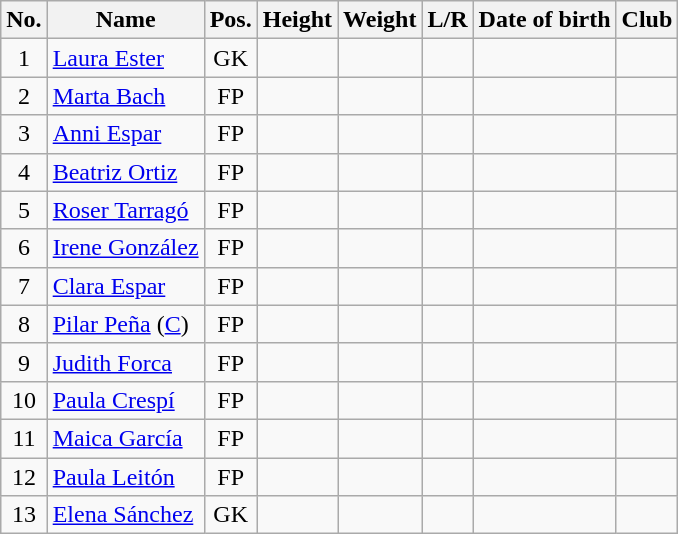<table class="wikitable sortable" style="text-align:center">
<tr>
<th>No.</th>
<th>Name</th>
<th>Pos.</th>
<th>Height</th>
<th>Weight</th>
<th>L/R</th>
<th>Date of birth</th>
<th>Club</th>
</tr>
<tr>
<td style="text-align:center;">1</td>
<td style="text-align:left;"><a href='#'>Laura Ester</a></td>
<td style="text-align:center;">GK</td>
<td></td>
<td></td>
<td></td>
<td style="text-align:left;"></td>
<td></td>
</tr>
<tr>
<td style="text-align:center;">2</td>
<td style="text-align:left;"><a href='#'>Marta Bach</a></td>
<td style="text-align:center;">FP</td>
<td></td>
<td></td>
<td></td>
<td style="text-align:left;"></td>
<td></td>
</tr>
<tr>
<td style="text-align:center;">3</td>
<td style="text-align:left;"><a href='#'>Anni Espar</a></td>
<td style="text-align:center;">FP</td>
<td></td>
<td></td>
<td></td>
<td style="text-align:left;"></td>
<td></td>
</tr>
<tr>
<td style="text-align:center;">4</td>
<td style="text-align:left;"><a href='#'>Beatriz Ortiz</a></td>
<td style="text-align:center;">FP</td>
<td></td>
<td></td>
<td></td>
<td style="text-align:left;"></td>
<td></td>
</tr>
<tr>
<td style="text-align:center;">5</td>
<td style="text-align:left;"><a href='#'>Roser Tarragó</a></td>
<td style="text-align:center;">FP</td>
<td></td>
<td></td>
<td></td>
<td style="text-align:left;"></td>
<td></td>
</tr>
<tr>
<td style="text-align:center;">6</td>
<td style="text-align:left;"><a href='#'>Irene González</a></td>
<td style="text-align:center;">FP</td>
<td></td>
<td></td>
<td></td>
<td style="text-align:left;"></td>
<td></td>
</tr>
<tr>
<td style="text-align:center;">7</td>
<td style="text-align:left;"><a href='#'>Clara Espar</a></td>
<td style="text-align:center;">FP</td>
<td></td>
<td></td>
<td></td>
<td style="text-align:left;"></td>
<td></td>
</tr>
<tr>
<td style="text-align:center;">8</td>
<td style="text-align:left;"><a href='#'>Pilar Peña</a> (<a href='#'>C</a>)</td>
<td style="text-align:center;">FP</td>
<td></td>
<td></td>
<td></td>
<td style="text-align:left;"></td>
<td></td>
</tr>
<tr>
<td style="text-align:center;">9</td>
<td style="text-align:left;"><a href='#'>Judith Forca</a></td>
<td style="text-align:center;">FP</td>
<td></td>
<td></td>
<td></td>
<td style="text-align:left;"></td>
<td></td>
</tr>
<tr>
<td style="text-align:center;">10</td>
<td style="text-align:left;"><a href='#'>Paula Crespí</a></td>
<td style="text-align:center;">FP</td>
<td></td>
<td></td>
<td></td>
<td style="text-align:left;"></td>
<td></td>
</tr>
<tr>
<td style="text-align:center;">11</td>
<td style="text-align:left;"><a href='#'>Maica García</a></td>
<td style="text-align:center;">FP</td>
<td></td>
<td></td>
<td></td>
<td style="text-align:left;"></td>
<td></td>
</tr>
<tr>
<td style="text-align:center;">12</td>
<td style="text-align:left;"><a href='#'>Paula Leitón</a></td>
<td style="text-align:center;">FP</td>
<td></td>
<td></td>
<td></td>
<td style="text-align:left;"></td>
<td></td>
</tr>
<tr>
<td style="text-align:center;">13</td>
<td style="text-align:left;"><a href='#'>Elena Sánchez</a></td>
<td style="text-align:center;">GK</td>
<td></td>
<td></td>
<td></td>
<td style="text-align:left;"></td>
<td></td>
</tr>
</table>
